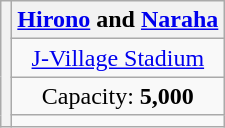<table class="wikitable" style="text-align:center;">
<tr>
<th rowspan=4></th>
<th><a href='#'>Hirono</a> and <a href='#'>Naraha</a></th>
</tr>
<tr>
<td><a href='#'>J-Village Stadium</a></td>
</tr>
<tr>
<td>Capacity: <strong>5,000</strong></td>
</tr>
<tr>
<td></td>
</tr>
</table>
